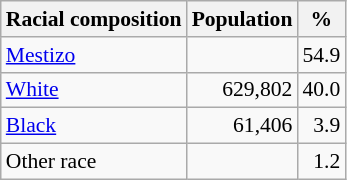<table class="wikitable" style="font-size: 90%;">
<tr>
<th>Racial composition</th>
<th>Population</th>
<th>%</th>
</tr>
<tr>
<td><a href='#'>Mestizo</a></td>
<td></td>
<td style="text-align:right;">54.9</td>
</tr>
<tr>
<td><a href='#'>White</a></td>
<td style="text-align:right;">629,802</td>
<td style="text-align:right;">40.0</td>
</tr>
<tr>
<td><a href='#'>Black</a></td>
<td style="text-align:right;">61,406</td>
<td style="text-align:right;">3.9</td>
</tr>
<tr>
<td>Other race</td>
<td></td>
<td style="text-align:right;">1.2</td>
</tr>
</table>
